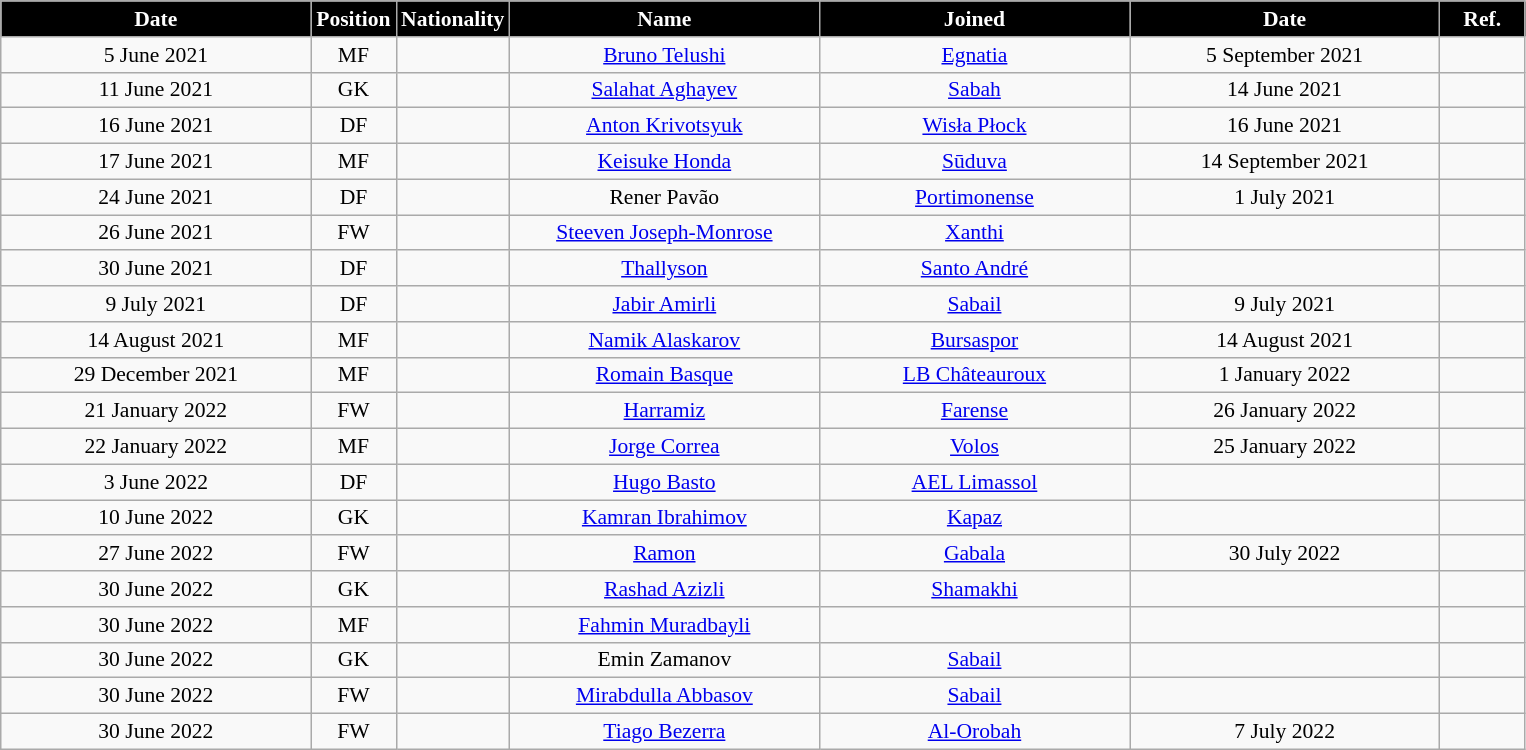<table class="wikitable"  style="text-align:center; font-size:90%; ">
<tr>
<th style="background:#000000; color:#fff; width:200px;">Date</th>
<th style="background:#000000; color:#fff; width:50px;">Position</th>
<th style="background:#000000; color:#fff; width:50px;">Nationality</th>
<th style="background:#000000; color:#fff; width:200px;">Name</th>
<th style="background:#000000; color:#fff; width:200px;">Joined</th>
<th style="background:#000000; color:#fff; width:200px;">Date</th>
<th style="background:#000000; color:#fff; width:50px;">Ref.</th>
</tr>
<tr>
<td>5 June 2021</td>
<td>MF</td>
<td></td>
<td><a href='#'>Bruno Telushi</a></td>
<td><a href='#'>Egnatia</a></td>
<td>5 September 2021</td>
<td></td>
</tr>
<tr>
<td>11 June 2021</td>
<td>GK</td>
<td></td>
<td><a href='#'>Salahat Aghayev</a></td>
<td><a href='#'>Sabah</a></td>
<td>14 June 2021</td>
<td></td>
</tr>
<tr>
<td>16 June 2021</td>
<td>DF</td>
<td></td>
<td><a href='#'>Anton Krivotsyuk</a></td>
<td><a href='#'>Wisła Płock</a></td>
<td>16 June 2021</td>
<td></td>
</tr>
<tr>
<td>17 June 2021</td>
<td>MF</td>
<td></td>
<td><a href='#'>Keisuke Honda</a></td>
<td><a href='#'>Sūduva</a></td>
<td>14 September 2021</td>
<td></td>
</tr>
<tr>
<td>24 June 2021</td>
<td>DF</td>
<td></td>
<td>Rener Pavão</td>
<td><a href='#'>Portimonense</a></td>
<td>1 July 2021</td>
<td></td>
</tr>
<tr>
<td>26 June 2021</td>
<td>FW</td>
<td></td>
<td><a href='#'>Steeven Joseph-Monrose</a></td>
<td><a href='#'>Xanthi</a></td>
<td></td>
<td></td>
</tr>
<tr>
<td>30 June 2021</td>
<td>DF</td>
<td></td>
<td><a href='#'>Thallyson</a></td>
<td><a href='#'>Santo André</a></td>
<td></td>
<td></td>
</tr>
<tr>
<td>9 July 2021</td>
<td>DF</td>
<td></td>
<td><a href='#'>Jabir Amirli</a></td>
<td><a href='#'>Sabail</a></td>
<td>9 July 2021</td>
<td></td>
</tr>
<tr>
<td>14 August 2021</td>
<td>MF</td>
<td></td>
<td><a href='#'>Namik Alaskarov</a></td>
<td><a href='#'>Bursaspor</a></td>
<td>14 August 2021</td>
<td></td>
</tr>
<tr>
<td>29 December 2021</td>
<td>MF</td>
<td></td>
<td><a href='#'>Romain Basque</a></td>
<td><a href='#'>LB Châteauroux</a></td>
<td>1 January 2022</td>
<td></td>
</tr>
<tr>
<td>21 January 2022</td>
<td>FW</td>
<td></td>
<td><a href='#'>Harramiz</a></td>
<td><a href='#'>Farense</a></td>
<td>26 January 2022</td>
<td></td>
</tr>
<tr>
<td>22 January 2022</td>
<td>MF</td>
<td></td>
<td><a href='#'>Jorge Correa</a></td>
<td><a href='#'>Volos</a></td>
<td>25 January 2022</td>
<td></td>
</tr>
<tr>
<td>3 June 2022</td>
<td>DF</td>
<td></td>
<td><a href='#'>Hugo Basto</a></td>
<td><a href='#'>AEL Limassol</a></td>
<td></td>
<td></td>
</tr>
<tr>
<td>10 June 2022</td>
<td>GK</td>
<td></td>
<td><a href='#'>Kamran Ibrahimov</a></td>
<td><a href='#'>Kapaz</a></td>
<td></td>
<td></td>
</tr>
<tr>
<td>27 June 2022</td>
<td>FW</td>
<td></td>
<td><a href='#'>Ramon</a></td>
<td><a href='#'>Gabala</a></td>
<td>30 July 2022</td>
<td></td>
</tr>
<tr>
<td>30 June 2022</td>
<td>GK</td>
<td></td>
<td><a href='#'>Rashad Azizli</a></td>
<td><a href='#'>Shamakhi</a></td>
<td></td>
<td></td>
</tr>
<tr>
<td>30 June 2022</td>
<td>MF</td>
<td></td>
<td><a href='#'>Fahmin Muradbayli</a></td>
<td></td>
<td></td>
<td></td>
</tr>
<tr>
<td>30 June 2022</td>
<td>GK</td>
<td></td>
<td>Emin Zamanov</td>
<td><a href='#'>Sabail</a></td>
<td></td>
<td></td>
</tr>
<tr>
<td>30 June 2022</td>
<td>FW</td>
<td></td>
<td><a href='#'>Mirabdulla Abbasov</a></td>
<td><a href='#'>Sabail</a></td>
<td></td>
<td></td>
</tr>
<tr>
<td>30 June 2022</td>
<td>FW</td>
<td></td>
<td><a href='#'>Tiago Bezerra</a></td>
<td><a href='#'>Al-Orobah</a></td>
<td>7 July 2022</td>
<td></td>
</tr>
</table>
